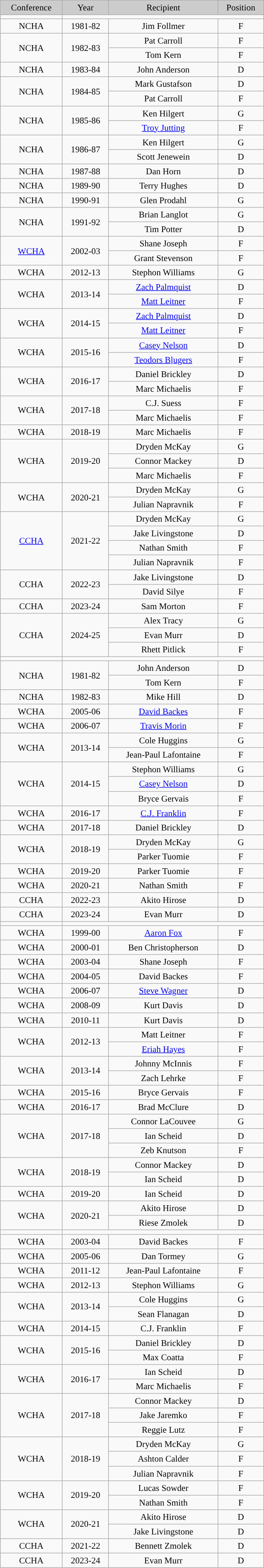<table class="wikitable"; style="text-align:center; font-size: 95%; width:30em">
<tr>
<td style="background:#cccccc;">Conference</td>
<td style="background:#cccccc;">Year</td>
<td style="background:#cccccc;">Recipient</td>
<td style="background:#cccccc;">Position</td>
</tr>
<tr>
<td></td>
</tr>
<tr>
<td>NCHA</td>
<td>1981-82</td>
<td>Jim Follmer</td>
<td>F</td>
</tr>
<tr>
<td rowspan="2">NCHA</td>
<td rowspan="2">1982-83</td>
<td>Pat Carroll</td>
<td>F</td>
</tr>
<tr>
<td>Tom Kern</td>
<td>F</td>
</tr>
<tr>
<td>NCHA</td>
<td>1983-84</td>
<td>John Anderson</td>
<td>D</td>
</tr>
<tr>
<td rowspan="2">NCHA</td>
<td rowspan="2">1984-85</td>
<td>Mark Gustafson</td>
<td>D</td>
</tr>
<tr>
<td>Pat Carroll</td>
<td>F</td>
</tr>
<tr>
<td rowspan="2">NCHA</td>
<td rowspan="2">1985-86</td>
<td>Ken Hilgert</td>
<td>G</td>
</tr>
<tr>
<td><a href='#'>Troy Jutting</a></td>
<td>F</td>
</tr>
<tr>
<td rowspan="2">NCHA</td>
<td rowspan="2">1986-87</td>
<td>Ken Hilgert</td>
<td>G</td>
</tr>
<tr>
<td>Scott Jenewein</td>
<td>D</td>
</tr>
<tr>
<td>NCHA</td>
<td>1987-88</td>
<td>Dan Horn</td>
<td>D</td>
</tr>
<tr>
<td>NCHA</td>
<td>1989-90</td>
<td>Terry Hughes</td>
<td>D</td>
</tr>
<tr>
<td>NCHA</td>
<td>1990-91</td>
<td>Glen Prodahl</td>
<td>G</td>
</tr>
<tr>
<td rowspan="2">NCHA</td>
<td rowspan="2">1991-92</td>
<td>Brian Langlot</td>
<td>G</td>
</tr>
<tr>
<td>Tim Potter</td>
<td>D</td>
</tr>
<tr>
<td rowspan="2"><a href='#'>WCHA</a></td>
<td rowspan="2">2002-03</td>
<td>Shane Joseph</td>
<td>F</td>
</tr>
<tr>
<td>Grant Stevenson</td>
<td>F</td>
</tr>
<tr>
<td>WCHA</td>
<td>2012-13</td>
<td>Stephon Williams</td>
<td>G</td>
</tr>
<tr>
<td rowspan="2">WCHA</td>
<td rowspan="2">2013-14</td>
<td><a href='#'>Zach Palmquist</a></td>
<td>D</td>
</tr>
<tr>
<td><a href='#'>Matt Leitner</a></td>
<td>F</td>
</tr>
<tr>
<td rowspan="2">WCHA</td>
<td rowspan="2">2014-15</td>
<td><a href='#'>Zach Palmquist</a></td>
<td>D</td>
</tr>
<tr>
<td><a href='#'>Matt Leitner</a></td>
<td>F</td>
</tr>
<tr>
<td rowspan="2">WCHA</td>
<td rowspan="2">2015-16</td>
<td><a href='#'>Casey Nelson</a></td>
<td>D</td>
</tr>
<tr>
<td><a href='#'>Teodors Bļugers</a></td>
<td>F</td>
</tr>
<tr>
<td rowspan="2">WCHA</td>
<td rowspan="2">2016-17</td>
<td>Daniel Brickley</td>
<td>D</td>
</tr>
<tr>
<td>Marc Michaelis</td>
<td>F</td>
</tr>
<tr>
<td rowspan="2">WCHA</td>
<td rowspan="2">2017-18</td>
<td>C.J. Suess</td>
<td>F</td>
</tr>
<tr>
<td>Marc Michaelis</td>
<td>F</td>
</tr>
<tr>
<td>WCHA</td>
<td>2018-19</td>
<td>Marc Michaelis</td>
<td>F</td>
</tr>
<tr>
<td rowspan="3">WCHA</td>
<td rowspan="3">2019-20</td>
<td>Dryden McKay</td>
<td>G</td>
</tr>
<tr>
<td>Connor Mackey</td>
<td>D</td>
</tr>
<tr>
<td>Marc Michaelis</td>
<td>F</td>
</tr>
<tr>
<td rowspan="2">WCHA</td>
<td rowspan="2">2020-21</td>
<td>Dryden McKay</td>
<td>G</td>
</tr>
<tr>
<td>Julian Napravnik</td>
<td>F</td>
</tr>
<tr>
<td rowspan="4"><a href='#'>CCHA</a></td>
<td rowspan="4">2021-22</td>
<td>Dryden McKay</td>
<td>G</td>
</tr>
<tr>
<td>Jake Livingstone</td>
<td>D</td>
</tr>
<tr>
<td>Nathan Smith</td>
<td>F</td>
</tr>
<tr>
<td>Julian Napravnik</td>
<td>F</td>
</tr>
<tr>
<td rowspan="2">CCHA</td>
<td rowspan="2">2022-23</td>
<td>Jake Livingstone</td>
<td>D</td>
</tr>
<tr>
<td>David Silye</td>
<td>F</td>
</tr>
<tr>
<td>CCHA</td>
<td>2023-24</td>
<td>Sam Morton</td>
<td>F</td>
</tr>
<tr>
<td rowspan="3">CCHA</td>
<td rowspan="3">2024-25</td>
<td>Alex Tracy</td>
<td>G</td>
</tr>
<tr>
<td>Evan Murr</td>
<td>D</td>
</tr>
<tr>
<td>Rhett Pitlick</td>
<td>F</td>
</tr>
<tr>
<td></td>
</tr>
<tr>
<td rowspan="2">NCHA</td>
<td rowspan="2">1981-82</td>
<td>John Anderson</td>
<td>D</td>
</tr>
<tr>
<td>Tom Kern</td>
<td>F</td>
</tr>
<tr>
<td>NCHA</td>
<td>1982-83</td>
<td>Mike Hill</td>
<td>D</td>
</tr>
<tr>
<td>WCHA</td>
<td>2005-06</td>
<td><a href='#'>David Backes</a></td>
<td>F</td>
</tr>
<tr>
<td>WCHA</td>
<td>2006-07</td>
<td><a href='#'>Travis Morin</a></td>
<td>F</td>
</tr>
<tr>
<td rowspan="2">WCHA</td>
<td rowspan="2">2013-14</td>
<td>Cole Huggins</td>
<td>G</td>
</tr>
<tr>
<td>Jean-Paul Lafontaine</td>
<td>F</td>
</tr>
<tr>
<td rowspan="3">WCHA</td>
<td rowspan="3">2014-15</td>
<td>Stephon Williams</td>
<td>G</td>
</tr>
<tr>
<td><a href='#'>Casey Nelson</a></td>
<td>D</td>
</tr>
<tr>
<td>Bryce Gervais</td>
<td>F</td>
</tr>
<tr>
<td>WCHA</td>
<td>2016-17</td>
<td><a href='#'>C.J. Franklin</a></td>
<td>F</td>
</tr>
<tr>
<td>WCHA</td>
<td>2017-18</td>
<td>Daniel Brickley</td>
<td>D</td>
</tr>
<tr>
<td rowspan="2">WCHA</td>
<td rowspan="2">2018-19</td>
<td>Dryden McKay</td>
<td>G</td>
</tr>
<tr>
<td>Parker Tuomie</td>
<td>F</td>
</tr>
<tr>
<td>WCHA</td>
<td>2019-20</td>
<td>Parker Tuomie</td>
<td>F</td>
</tr>
<tr>
<td>WCHA</td>
<td>2020-21</td>
<td>Nathan Smith</td>
<td>F</td>
</tr>
<tr>
<td>CCHA</td>
<td>2022-23</td>
<td>Akito Hirose</td>
<td>D</td>
</tr>
<tr>
<td>CCHA</td>
<td>2023-24</td>
<td>Evan Murr</td>
<td>D</td>
</tr>
<tr>
<td></td>
</tr>
<tr>
<td>WCHA</td>
<td>1999-00</td>
<td><a href='#'>Aaron Fox</a></td>
<td>F</td>
</tr>
<tr>
<td>WCHA</td>
<td>2000-01</td>
<td>Ben Christopherson</td>
<td>D</td>
</tr>
<tr>
<td>WCHA</td>
<td>2003-04</td>
<td>Shane Joseph</td>
<td>F</td>
</tr>
<tr>
<td>WCHA</td>
<td>2004-05</td>
<td>David Backes</td>
<td>F</td>
</tr>
<tr>
<td>WCHA</td>
<td>2006-07</td>
<td><a href='#'>Steve Wagner</a></td>
<td>D</td>
</tr>
<tr>
<td>WCHA</td>
<td>2008-09</td>
<td>Kurt Davis</td>
<td>D</td>
</tr>
<tr>
<td>WCHA</td>
<td>2010-11</td>
<td>Kurt Davis</td>
<td>D</td>
</tr>
<tr>
<td rowspan="2">WCHA</td>
<td rowspan="2">2012-13</td>
<td>Matt Leitner</td>
<td>F</td>
</tr>
<tr>
<td><a href='#'>Eriah Hayes</a></td>
<td>F</td>
</tr>
<tr>
<td rowspan="2">WCHA</td>
<td rowspan="2">2013-14</td>
<td>Johnny McInnis</td>
<td>F</td>
</tr>
<tr>
<td>Zach Lehrke</td>
<td>F</td>
</tr>
<tr>
<td>WCHA</td>
<td>2015-16</td>
<td>Bryce Gervais</td>
<td>F</td>
</tr>
<tr>
<td>WCHA</td>
<td>2016-17</td>
<td>Brad McClure</td>
<td>D</td>
</tr>
<tr>
<td rowspan="3">WCHA</td>
<td rowspan="3">2017-18</td>
<td>Connor LaCouvee</td>
<td>G</td>
</tr>
<tr>
<td>Ian Scheid</td>
<td>D</td>
</tr>
<tr>
<td>Zeb Knutson</td>
<td>F</td>
</tr>
<tr>
<td rowspan="2">WCHA</td>
<td rowspan="2">2018-19</td>
<td>Connor Mackey</td>
<td>D</td>
</tr>
<tr>
<td>Ian Scheid</td>
<td>D</td>
</tr>
<tr>
<td>WCHA</td>
<td>2019-20</td>
<td>Ian Scheid</td>
<td>D</td>
</tr>
<tr>
<td rowspan="2">WCHA</td>
<td rowspan="2">2020-21</td>
<td>Akito Hirose</td>
<td>D</td>
</tr>
<tr>
<td>Riese  Zmolek</td>
<td>D</td>
</tr>
<tr>
<td></td>
</tr>
<tr>
<td>WCHA</td>
<td>2003-04</td>
<td>David Backes</td>
<td>F</td>
</tr>
<tr>
<td>WCHA</td>
<td>2005-06</td>
<td>Dan Tormey</td>
<td>G</td>
</tr>
<tr>
<td>WCHA</td>
<td>2011-12</td>
<td>Jean-Paul Lafontaine</td>
<td>F</td>
</tr>
<tr>
<td>WCHA</td>
<td>2012-13</td>
<td>Stephon Williams</td>
<td>G</td>
</tr>
<tr>
<td rowspan="2">WCHA</td>
<td rowspan="2">2013-14</td>
<td>Cole Huggins</td>
<td>G</td>
</tr>
<tr>
<td>Sean Flanagan</td>
<td>D</td>
</tr>
<tr>
<td>WCHA</td>
<td>2014-15</td>
<td>C.J. Franklin</td>
<td>F</td>
</tr>
<tr>
<td rowspan="2">WCHA</td>
<td rowspan="2">2015-16</td>
<td>Daniel Brickley</td>
<td>D</td>
</tr>
<tr>
<td>Max Coatta</td>
<td>F</td>
</tr>
<tr>
<td rowspan="2">WCHA</td>
<td rowspan="2">2016-17</td>
<td>Ian Scheid</td>
<td>D</td>
</tr>
<tr>
<td>Marc Michaelis</td>
<td>F</td>
</tr>
<tr>
<td rowspan="3">WCHA</td>
<td rowspan="3">2017-18</td>
<td>Connor Mackey</td>
<td>D</td>
</tr>
<tr>
<td>Jake Jaremko</td>
<td>F</td>
</tr>
<tr>
<td>Reggie Lutz</td>
<td>F</td>
</tr>
<tr>
<td rowspan="3">WCHA</td>
<td rowspan="3">2018-19</td>
<td>Dryden McKay</td>
<td>G</td>
</tr>
<tr>
<td>Ashton Calder</td>
<td>F</td>
</tr>
<tr>
<td>Julian Napravnik</td>
<td>F</td>
</tr>
<tr>
<td rowspan="2">WCHA</td>
<td rowspan="2">2019-20</td>
<td>Lucas Sowder</td>
<td>F</td>
</tr>
<tr>
<td>Nathan Smith</td>
<td>F</td>
</tr>
<tr>
<td rowspan="2">WCHA</td>
<td rowspan="2">2020-21</td>
<td>Akito Hirose</td>
<td>D</td>
</tr>
<tr>
<td>Jake Livingstone</td>
<td>D</td>
</tr>
<tr>
<td>CCHA</td>
<td>2021-22</td>
<td>Bennett Zmolek</td>
<td>D</td>
</tr>
<tr>
<td>CCHA</td>
<td>2023-24</td>
<td>Evan Murr</td>
<td>D</td>
</tr>
</table>
